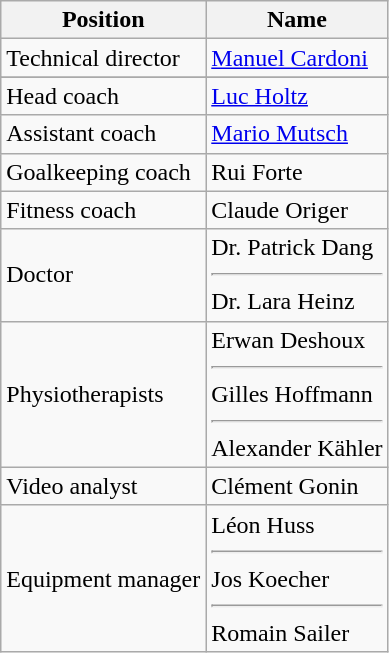<table class="wikitable">
<tr>
<th>Position</th>
<th>Name</th>
</tr>
<tr>
<td>Technical director</td>
<td> <a href='#'>Manuel Cardoni</a></td>
</tr>
<tr>
</tr>
<tr>
<td>Head coach</td>
<td> <a href='#'>Luc Holtz</a></td>
</tr>
<tr>
<td>Assistant coach</td>
<td> <a href='#'>Mario Mutsch</a></td>
</tr>
<tr>
<td>Goalkeeping coach</td>
<td> Rui Forte</td>
</tr>
<tr>
<td>Fitness coach</td>
<td> Claude Origer</td>
</tr>
<tr>
<td>Doctor</td>
<td> Dr. Patrick Dang <hr>  Dr. Lara Heinz</td>
</tr>
<tr>
<td>Physiotherapists</td>
<td> Erwan Deshoux <hr>  Gilles Hoffmann <hr>  Alexander Kähler</td>
</tr>
<tr>
<td>Video analyst</td>
<td> Clément Gonin</td>
</tr>
<tr>
<td>Equipment manager</td>
<td> Léon Huss <hr>  Jos Koecher <hr>  Romain Sailer</td>
</tr>
</table>
